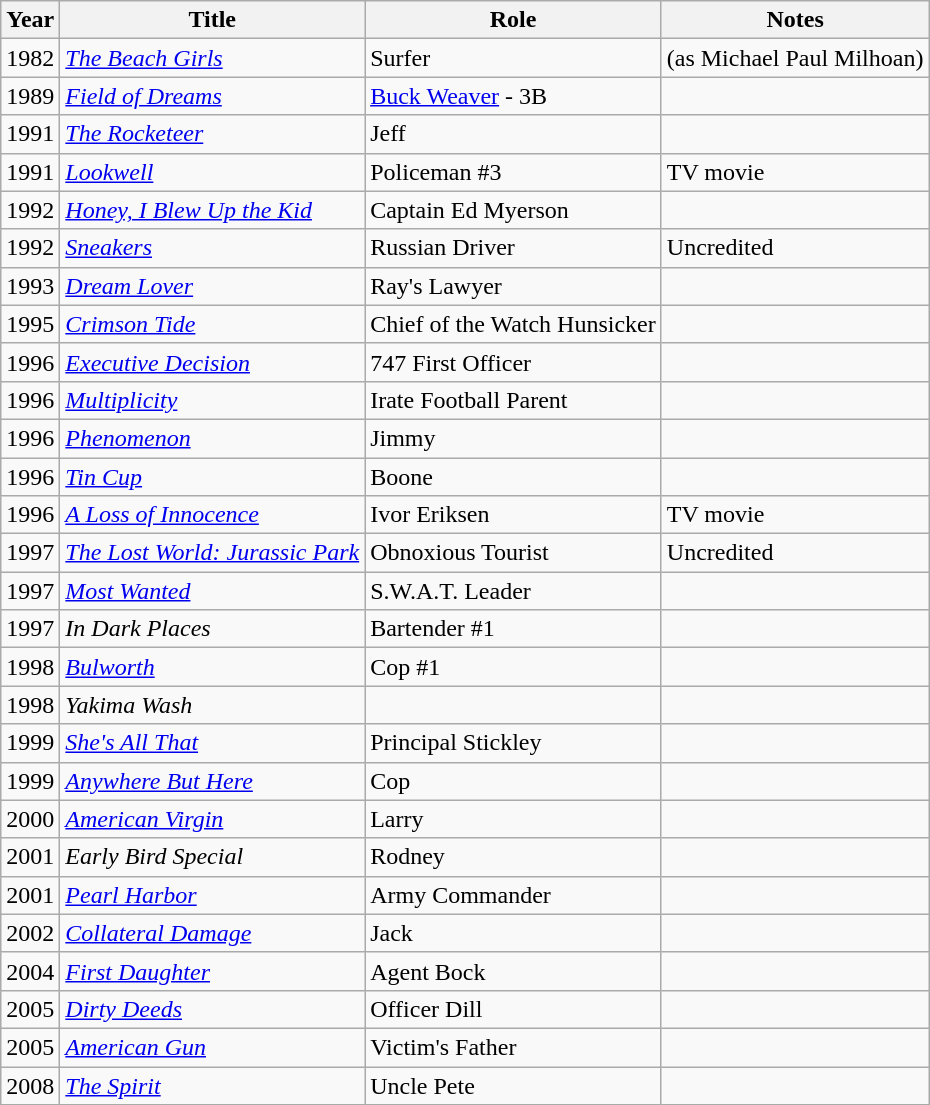<table class="wikitable sortable">
<tr>
<th>Year</th>
<th>Title</th>
<th>Role</th>
<th class="unsortable">Notes</th>
</tr>
<tr>
<td>1982</td>
<td><em><a href='#'>The Beach Girls</a></em></td>
<td>Surfer</td>
<td>(as Michael Paul Milhoan)</td>
</tr>
<tr>
<td>1989</td>
<td><em><a href='#'>Field of Dreams</a></em></td>
<td><a href='#'>Buck Weaver</a> - 3B</td>
<td></td>
</tr>
<tr>
<td>1991</td>
<td><em><a href='#'>The Rocketeer</a></em></td>
<td>Jeff</td>
<td></td>
</tr>
<tr>
<td>1991</td>
<td><em><a href='#'>Lookwell</a></em></td>
<td>Policeman #3</td>
<td>TV movie</td>
</tr>
<tr>
<td>1992</td>
<td><em><a href='#'>Honey, I Blew Up the Kid</a></em></td>
<td>Captain Ed Myerson</td>
<td></td>
</tr>
<tr>
<td>1992</td>
<td><em><a href='#'>Sneakers</a></em></td>
<td>Russian Driver</td>
<td>Uncredited</td>
</tr>
<tr>
<td>1993</td>
<td><em><a href='#'>Dream Lover</a></em></td>
<td>Ray's Lawyer</td>
<td></td>
</tr>
<tr>
<td>1995</td>
<td><em><a href='#'>Crimson Tide</a></em></td>
<td>Chief of the Watch Hunsicker</td>
<td></td>
</tr>
<tr>
<td>1996</td>
<td><em><a href='#'>Executive Decision</a></em></td>
<td>747 First Officer</td>
<td></td>
</tr>
<tr>
<td>1996</td>
<td><em><a href='#'>Multiplicity</a></em></td>
<td>Irate Football Parent</td>
<td></td>
</tr>
<tr>
<td>1996</td>
<td><em><a href='#'>Phenomenon</a></em></td>
<td>Jimmy</td>
<td></td>
</tr>
<tr>
<td>1996</td>
<td><em><a href='#'>Tin Cup</a></em></td>
<td>Boone</td>
<td></td>
</tr>
<tr>
<td>1996</td>
<td><em><a href='#'>A Loss of Innocence</a></em></td>
<td>Ivor Eriksen</td>
<td>TV movie</td>
</tr>
<tr>
<td>1997</td>
<td><em><a href='#'>The Lost World: Jurassic Park</a></em></td>
<td>Obnoxious Tourist</td>
<td>Uncredited</td>
</tr>
<tr>
<td>1997</td>
<td><em><a href='#'>Most Wanted</a></em></td>
<td>S.W.A.T. Leader</td>
<td></td>
</tr>
<tr>
<td>1997</td>
<td><em>In Dark Places</em></td>
<td>Bartender #1</td>
<td></td>
</tr>
<tr>
<td>1998</td>
<td><em><a href='#'>Bulworth</a></em></td>
<td>Cop #1</td>
<td></td>
</tr>
<tr>
<td>1998</td>
<td><em>Yakima Wash</em></td>
<td></td>
<td></td>
</tr>
<tr>
<td>1999</td>
<td><em><a href='#'>She's All That</a></em></td>
<td>Principal Stickley</td>
<td></td>
</tr>
<tr>
<td>1999</td>
<td><em><a href='#'>Anywhere But Here</a></em></td>
<td>Cop</td>
<td></td>
</tr>
<tr>
<td>2000</td>
<td><em><a href='#'>American Virgin</a></em></td>
<td>Larry</td>
<td></td>
</tr>
<tr>
<td>2001</td>
<td><em>Early Bird Special</em></td>
<td>Rodney</td>
<td></td>
</tr>
<tr>
<td>2001</td>
<td><em><a href='#'>Pearl Harbor</a></em></td>
<td>Army Commander</td>
<td></td>
</tr>
<tr>
<td>2002</td>
<td><em><a href='#'>Collateral Damage</a></em></td>
<td>Jack</td>
<td></td>
</tr>
<tr>
<td>2004</td>
<td><em><a href='#'>First Daughter</a></em></td>
<td>Agent Bock</td>
<td></td>
</tr>
<tr>
<td>2005</td>
<td><em><a href='#'>Dirty Deeds</a></em></td>
<td>Officer Dill</td>
<td></td>
</tr>
<tr>
<td>2005</td>
<td><em><a href='#'>American Gun</a></em></td>
<td>Victim's Father</td>
<td></td>
</tr>
<tr>
<td>2008</td>
<td><em><a href='#'>The Spirit</a></em></td>
<td>Uncle Pete</td>
<td></td>
</tr>
<tr>
</tr>
</table>
